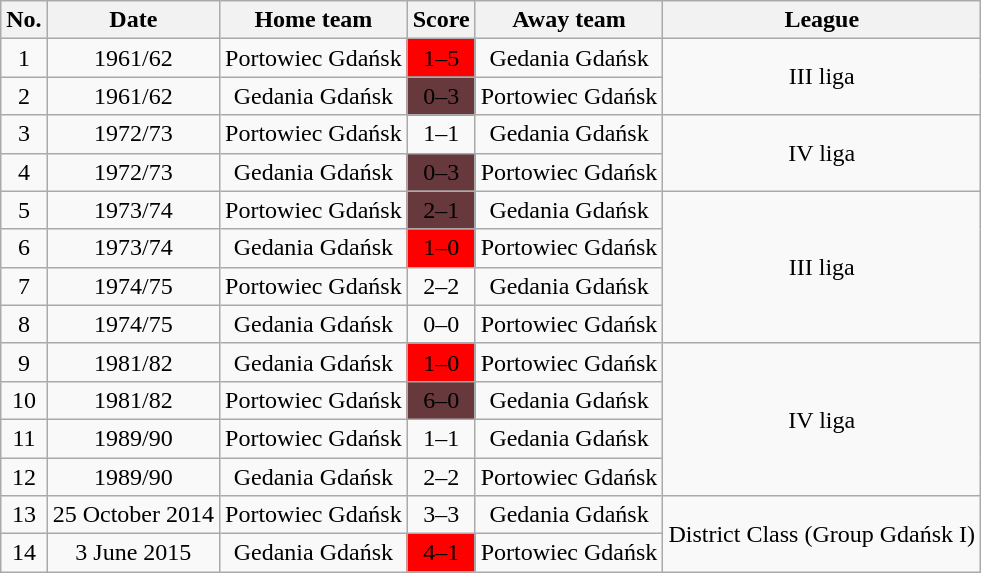<table class="wikitable" style="text-align: center">
<tr>
<th>No.</th>
<th>Date</th>
<th>Home team</th>
<th>Score</th>
<th>Away team</th>
<th>League</th>
</tr>
<tr>
<td>1</td>
<td>1961/62</td>
<td>Portowiec Gdańsk</td>
<td bgcolor=red><span>1–5</span></td>
<td>Gedania Gdańsk</td>
<td rowspan=2>III liga</td>
</tr>
<tr>
<td>2</td>
<td>1961/62</td>
<td>Gedania Gdańsk</td>
<td bgcolor=67393C><span>0–3</span></td>
<td>Portowiec Gdańsk</td>
</tr>
<tr>
<td>3</td>
<td>1972/73</td>
<td>Portowiec Gdańsk</td>
<td>1–1</td>
<td>Gedania Gdańsk</td>
<td rowspan=2>IV liga</td>
</tr>
<tr>
<td>4</td>
<td>1972/73</td>
<td>Gedania Gdańsk</td>
<td bgcolor=67393C><span>0–3</span></td>
<td>Portowiec Gdańsk</td>
</tr>
<tr>
<td>5</td>
<td>1973/74</td>
<td>Portowiec Gdańsk</td>
<td bgcolor=67393C><span>2–1</span></td>
<td>Gedania Gdańsk</td>
<td rowspan=4>III liga</td>
</tr>
<tr>
<td>6</td>
<td>1973/74</td>
<td>Gedania Gdańsk</td>
<td bgcolor=red><span>1–0</span></td>
<td>Portowiec Gdańsk</td>
</tr>
<tr>
<td>7</td>
<td>1974/75</td>
<td>Portowiec Gdańsk</td>
<td>2–2</td>
<td>Gedania Gdańsk</td>
</tr>
<tr>
<td>8</td>
<td>1974/75</td>
<td>Gedania Gdańsk</td>
<td>0–0</td>
<td>Portowiec Gdańsk</td>
</tr>
<tr>
<td>9</td>
<td>1981/82</td>
<td>Gedania Gdańsk</td>
<td bgcolor=red><span>1–0</span></td>
<td>Portowiec Gdańsk</td>
<td rowspan=4>IV liga</td>
</tr>
<tr>
<td>10</td>
<td>1981/82</td>
<td>Portowiec Gdańsk</td>
<td bgcolor=67393C><span>6–0</span></td>
<td>Gedania Gdańsk</td>
</tr>
<tr>
<td>11</td>
<td>1989/90</td>
<td>Portowiec Gdańsk</td>
<td>1–1</td>
<td>Gedania Gdańsk</td>
</tr>
<tr>
<td>12</td>
<td>1989/90</td>
<td>Gedania Gdańsk</td>
<td>2–2</td>
<td>Portowiec Gdańsk</td>
</tr>
<tr>
<td>13</td>
<td>25 October 2014</td>
<td>Portowiec Gdańsk</td>
<td>3–3</td>
<td>Gedania Gdańsk</td>
<td rowspan=2>District Class (Group Gdańsk I)</td>
</tr>
<tr>
<td>14</td>
<td>3 June 2015</td>
<td>Gedania Gdańsk</td>
<td bgcolor=red><span>4–1</span></td>
<td>Portowiec Gdańsk</td>
</tr>
</table>
